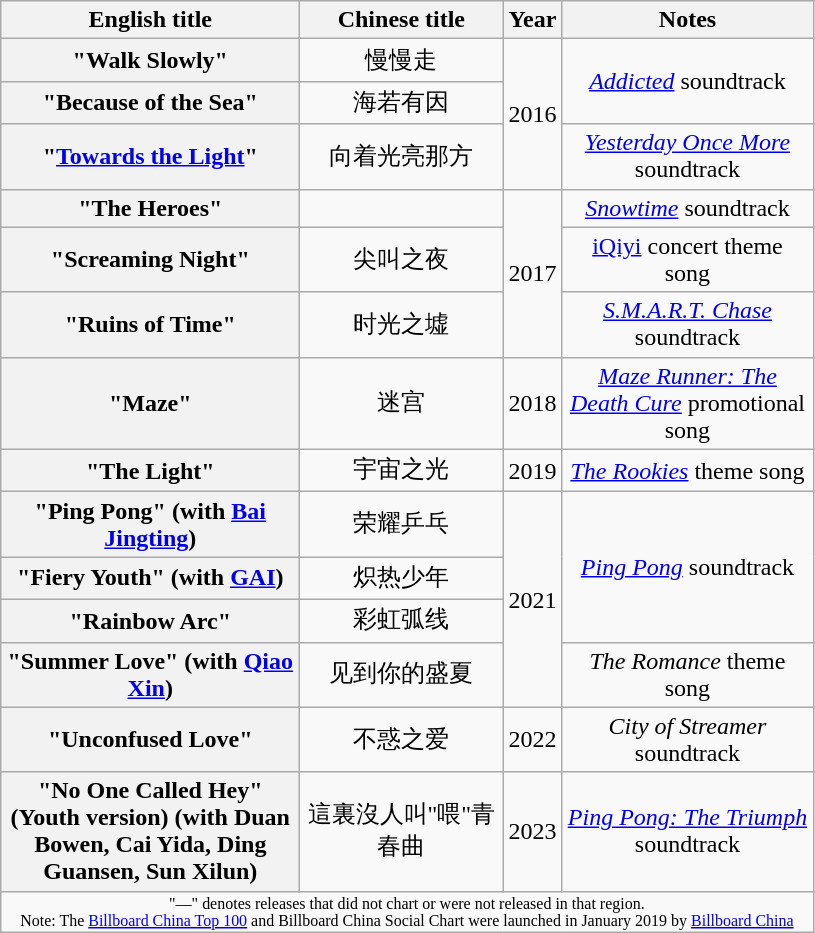<table class="wikitable plainrowheaders" style="text-align:center;">
<tr>
<th rowspan="1" scope="col" style="width:12em;">English title</th>
<th rowspan="1" scope="col" style="width:8em;">Chinese title</th>
<th rowspan="1" scope="col" style="width:1em;">Year</th>
<th rowspan="1" scope="col" style="width:10em;">Notes</th>
</tr>
<tr>
<th scope="row">"Walk Slowly"</th>
<td>慢慢走</td>
<td rowspan="3">2016</td>
<td rowspan="2"><em><a href='#'>Addicted</a></em> soundtrack</td>
</tr>
<tr>
<th scope="row">"Because of the Sea"</th>
<td>海若有因</td>
</tr>
<tr>
<th scope="row">"<a href='#'>Towards the Light</a>"</th>
<td>向着光亮那方</td>
<td><em><a href='#'>Yesterday Once More</a></em> soundtrack</td>
</tr>
<tr>
<th scope="row">"The Heroes"</th>
<td></td>
<td rowspan="3">2017</td>
<td><em><a href='#'>Snowtime</a></em> soundtrack</td>
</tr>
<tr>
<th scope="row">"Screaming Night"</th>
<td>尖叫之夜</td>
<td><a href='#'>iQiyi</a> concert theme song</td>
</tr>
<tr>
<th scope="row">"Ruins of Time"</th>
<td>时光之墟</td>
<td><em><a href='#'>S.M.A.R.T. Chase</a></em> soundtrack</td>
</tr>
<tr>
<th scope="row">"Maze"</th>
<td>迷宫</td>
<td>2018</td>
<td><em><a href='#'>Maze Runner: The Death Cure</a></em> promotional song</td>
</tr>
<tr>
<th scope="row">"The Light"</th>
<td>宇宙之光</td>
<td>2019</td>
<td><em><a href='#'>The Rookies</a></em> theme song</td>
</tr>
<tr>
<th scope="row">"Ping Pong" <span>(with <a href='#'>Bai Jingting</a>)</span></th>
<td>荣耀乒乓</td>
<td rowspan="4">2021</td>
<td rowspan="3"><em><a href='#'>Ping Pong</a></em> soundtrack</td>
</tr>
<tr>
<th scope="row">"Fiery Youth" <span>(with <a href='#'>GAI</a>)</span></th>
<td>炽热少年</td>
</tr>
<tr>
<th scope="row">"Rainbow Arc"</th>
<td>彩虹弧线</td>
</tr>
<tr>
<th scope="row">"Summer Love" <span>(with <a href='#'>Qiao Xin</a>)</span></th>
<td>见到你的盛夏</td>
<td><em>The Romance</em> theme song</td>
</tr>
<tr>
<th scope="row">"Unconfused Love"</th>
<td>不惑之爱</td>
<td>2022</td>
<td><em>City of Streamer</em> soundtrack</td>
</tr>
<tr>
<th scope="row">"No One Called Hey" (Youth version) <span>(with Duan Bowen, Cai Yida, Ding Guansen, Sun Xilun)</span></th>
<td>這裏沒人叫"喂"青春曲</td>
<td>2023</td>
<td><em><a href='#'>Ping Pong: The Triumph</a></em> soundtrack</td>
</tr>
<tr>
<td colspan="4" style="font-size:8pt;">"—" denotes releases that did not chart or were not released in that region.<br>Note: The <a href='#'>Billboard China Top 100</a> and Billboard China Social Chart were launched in January 2019 by <a href='#'>Billboard China</a></td>
</tr>
</table>
